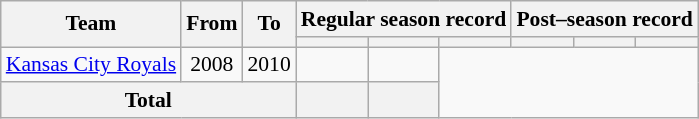<table class="wikitable" Style="text-align: center;font-size:90%">
<tr>
<th rowspan="2">Team</th>
<th rowspan="2">From</th>
<th rowspan="2">To</th>
<th colspan="3">Regular season record</th>
<th colspan="3">Post–season record</th>
</tr>
<tr>
<th></th>
<th></th>
<th></th>
<th></th>
<th></th>
<th></th>
</tr>
<tr>
<td><a href='#'>Kansas City Royals</a></td>
<td>2008</td>
<td>2010</td>
<td></td>
<td></td>
</tr>
<tr>
<th colspan="3">Total</th>
<th></th>
<th></th>
</tr>
</table>
